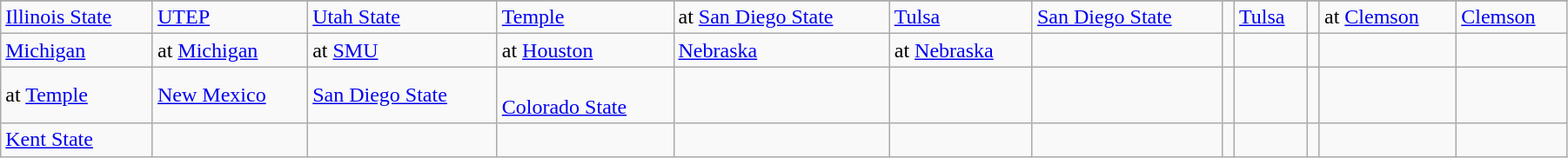<table class="wikitable" style="width:95%;">
<tr style= "text-align: center;">
</tr>
<tr>
<td><a href='#'>Illinois State</a></td>
<td><a href='#'>UTEP</a></td>
<td><a href='#'>Utah State</a></td>
<td><a href='#'>Temple</a></td>
<td>at <a href='#'>San Diego State</a></td>
<td><a href='#'>Tulsa</a></td>
<td><a href='#'>San Diego State</a></td>
<td></td>
<td><a href='#'>Tulsa</a></td>
<td></td>
<td>at <a href='#'>Clemson</a></td>
<td><a href='#'>Clemson</a></td>
</tr>
<tr>
<td><a href='#'>Michigan</a></td>
<td>at <a href='#'>Michigan</a></td>
<td>at <a href='#'>SMU</a></td>
<td>at <a href='#'>Houston</a></td>
<td><a href='#'>Nebraska</a></td>
<td>at <a href='#'>Nebraska</a></td>
<td></td>
<td></td>
<td></td>
<td></td>
<td></td>
<td></td>
</tr>
<tr>
<td>at <a href='#'>Temple</a></td>
<td><a href='#'>New Mexico</a></td>
<td><a href='#'>San Diego State</a></td>
<td><br><a href='#'>Colorado State</a></td>
<td></td>
<td></td>
<td></td>
<td></td>
<td></td>
<td></td>
<td></td>
<td></td>
</tr>
<tr>
<td><a href='#'>Kent State</a></td>
<td></td>
<td></td>
<td></td>
<td></td>
<td></td>
<td></td>
<td></td>
<td></td>
<td></td>
<td></td>
<td></td>
</tr>
</table>
